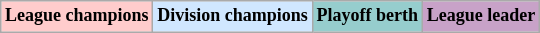<table class="wikitable"  style="margin:center; font-size:75%;">
<tr>
<td style="text-align:center; background:#fcc;"><strong>League champions</strong></td>
<td style="text-align:center; background:#d0e7ff;"><strong>Division champions</strong></td>
<td style="text-align:center; background:#96cdcd;"><strong>Playoff berth</strong></td>
<td style="text-align:center; background:#c8a2c8;"><strong>League leader</strong></td>
</tr>
</table>
